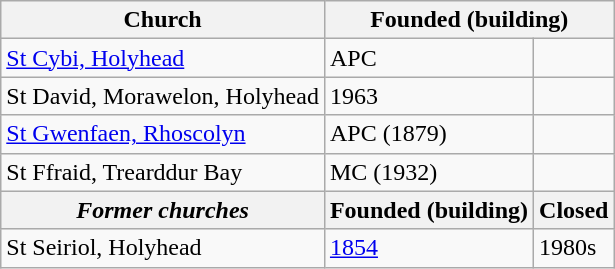<table class="wikitable">
<tr>
<th>Church</th>
<th colspan="2">Founded (building)</th>
</tr>
<tr>
<td><a href='#'>St Cybi, Holyhead</a></td>
<td>APC</td>
<td></td>
</tr>
<tr>
<td>St David, Morawelon, Holyhead</td>
<td>1963</td>
<td></td>
</tr>
<tr>
<td><a href='#'>St Gwenfaen, Rhoscolyn</a></td>
<td>APC (1879)</td>
<td></td>
</tr>
<tr>
<td>St Ffraid, Trearddur Bay</td>
<td>MC (1932)</td>
<td></td>
</tr>
<tr>
<th><em>Former churches</em></th>
<th>Founded (building)</th>
<th>Closed</th>
</tr>
<tr>
<td>St Seiriol, Holyhead</td>
<td><a href='#'>1854</a></td>
<td>1980s</td>
</tr>
</table>
